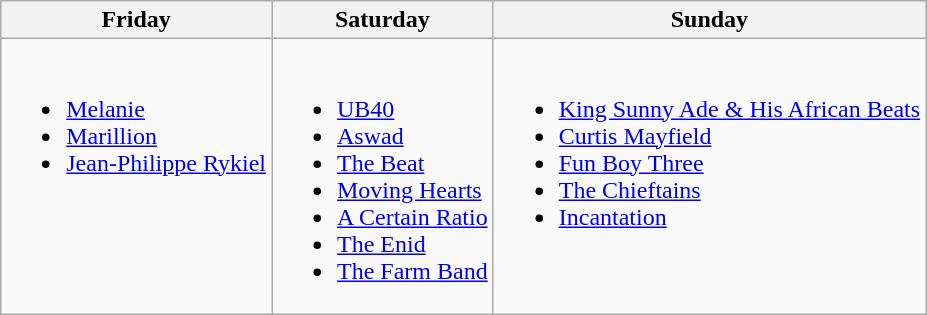<table class="wikitable">
<tr>
<th>Friday</th>
<th>Saturday</th>
<th>Sunday</th>
</tr>
<tr valign="top">
<td><br><ul><li><a href='#'>Melanie</a></li><li><a href='#'>Marillion</a></li><li><a href='#'>Jean-Philippe Rykiel</a></li></ul></td>
<td><br><ul><li><a href='#'>UB40</a></li><li><a href='#'>Aswad</a></li><li><a href='#'>The Beat</a></li><li><a href='#'>Moving Hearts</a></li><li><a href='#'>A Certain Ratio</a></li><li><a href='#'>The Enid</a></li><li><a href='#'>The Farm Band</a></li></ul></td>
<td><br><ul><li><a href='#'>King Sunny Ade & His African Beats</a></li><li><a href='#'>Curtis Mayfield</a></li><li><a href='#'>Fun Boy Three</a></li><li><a href='#'>The Chieftains</a></li><li><a href='#'>Incantation</a></li></ul></td>
</tr>
</table>
